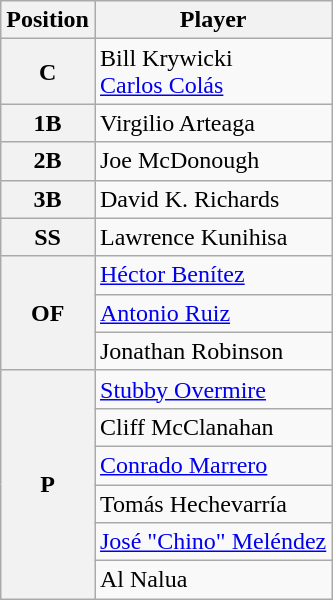<table class=wikitable>
<tr>
<th>Position</th>
<th>Player</th>
</tr>
<tr>
<th>C</th>
<td> Bill Krywicki<br> <a href='#'>Carlos Colás</a></td>
</tr>
<tr>
<th>1B</th>
<td> Virgilio Arteaga</td>
</tr>
<tr>
<th>2B</th>
<td> Joe McDonough</td>
</tr>
<tr>
<th>3B</th>
<td> David K. Richards</td>
</tr>
<tr>
<th>SS</th>
<td> Lawrence Kunihisa</td>
</tr>
<tr>
<th rowspan=3>OF</th>
<td> <a href='#'>Héctor Benítez</a></td>
</tr>
<tr>
<td> <a href='#'>Antonio Ruiz</a></td>
</tr>
<tr>
<td> Jonathan Robinson</td>
</tr>
<tr>
<th rowspan=6>P</th>
<td> <a href='#'>Stubby Overmire</a></td>
</tr>
<tr>
<td> Cliff McClanahan</td>
</tr>
<tr>
<td> <a href='#'>Conrado Marrero</a></td>
</tr>
<tr>
<td> Tomás Hechevarría</td>
</tr>
<tr>
<td> <a href='#'>José "Chino" Meléndez</a></td>
</tr>
<tr>
<td> Al Nalua</td>
</tr>
</table>
